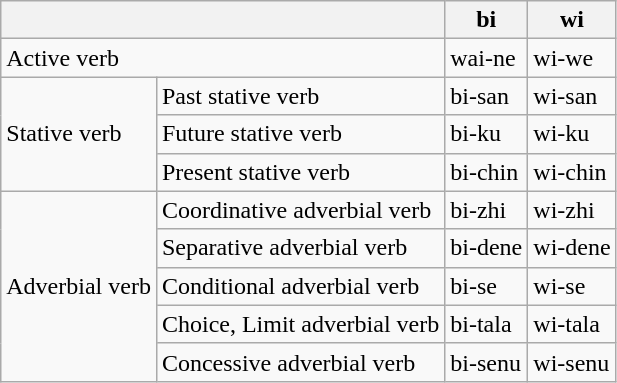<table class="wikitable">
<tr>
<th colspan="2"></th>
<th>bi</th>
<th>wi</th>
</tr>
<tr>
<td colspan="2">Active verb</td>
<td>wai-ne</td>
<td>wi-we</td>
</tr>
<tr>
<td rowspan="3">Stative verb</td>
<td>Past stative verb</td>
<td>bi-san</td>
<td>wi-san</td>
</tr>
<tr>
<td>Future stative verb</td>
<td>bi-ku</td>
<td>wi-ku</td>
</tr>
<tr>
<td>Present stative verb</td>
<td>bi-chin</td>
<td>wi-chin</td>
</tr>
<tr>
<td rowspan="5">Adverbial verb</td>
<td>Coordinative adverbial verb</td>
<td>bi-zhi</td>
<td>wi-zhi</td>
</tr>
<tr>
<td>Separative adverbial verb</td>
<td>bi-dene</td>
<td>wi-dene</td>
</tr>
<tr>
<td>Conditional adverbial verb</td>
<td>bi-se</td>
<td>wi-se</td>
</tr>
<tr>
<td>Choice, Limit adverbial verb</td>
<td>bi-tala</td>
<td>wi-tala</td>
</tr>
<tr>
<td>Concessive adverbial verb</td>
<td>bi-senu</td>
<td>wi-senu</td>
</tr>
</table>
